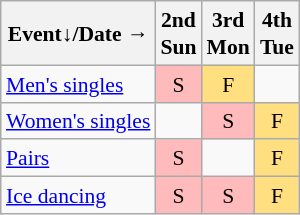<table class="wikitable" style="margin:0.5em auto; font-size:90%; line-height:1.25em; text-align:center;">
<tr>
<th>Event↓/Date →</th>
<th>2nd<br>Sun</th>
<th>3rd<br>Mon</th>
<th>4th<br>Tue</th>
</tr>
<tr>
<td align="left"><a href='#'>Men's singles</a></td>
<td bgcolor="#FFBBBB">S</td>
<td bgcolor="#FFDF80">F</td>
<td></td>
</tr>
<tr>
<td align="left"><a href='#'>Women's singles</a></td>
<td></td>
<td bgcolor="#FFBBBB">S</td>
<td bgcolor="#FFDF80">F</td>
</tr>
<tr>
<td align="left"><a href='#'>Pairs</a></td>
<td bgcolor="#FFBBBB">S</td>
<td></td>
<td bgcolor="#FFDF80">F</td>
</tr>
<tr>
<td align="left"><a href='#'>Ice dancing</a></td>
<td bgcolor="#FFBBBB">S</td>
<td bgcolor="#FFBBBB">S</td>
<td bgcolor="#FFDF80">F</td>
</tr>
</table>
